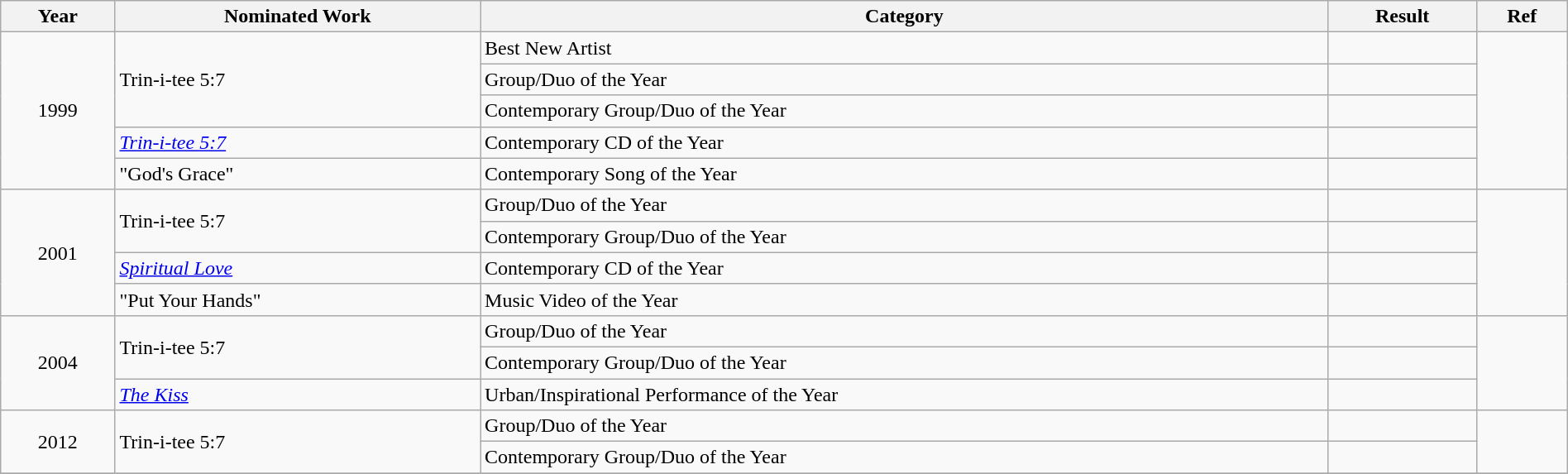<table class="wikitable" width="100%">
<tr>
<th>Year</th>
<th>Nominated Work</th>
<th>Category</th>
<th>Result</th>
<th>Ref</th>
</tr>
<tr>
<td rowspan="5" align="center">1999</td>
<td rowspan="3">Trin-i-tee 5:7</td>
<td>Best New Artist</td>
<td></td>
<td rowspan="5" align="center"></td>
</tr>
<tr>
<td>Group/Duo of the Year</td>
<td></td>
</tr>
<tr>
<td>Contemporary Group/Duo of the Year</td>
<td></td>
</tr>
<tr>
<td><em><a href='#'>Trin-i-tee 5:7</a></em></td>
<td>Contemporary CD of the Year</td>
<td></td>
</tr>
<tr>
<td>"God's Grace"</td>
<td>Contemporary Song of the Year</td>
<td></td>
</tr>
<tr>
<td rowspan="4" align="center">2001</td>
<td rowspan="2">Trin-i-tee 5:7</td>
<td>Group/Duo of the Year</td>
<td></td>
<td rowspan="4" align="center"></td>
</tr>
<tr>
<td>Contemporary Group/Duo of the Year</td>
<td></td>
</tr>
<tr>
<td><em><a href='#'>Spiritual Love</a></em></td>
<td>Contemporary CD of the Year</td>
<td></td>
</tr>
<tr>
<td>"Put Your Hands"</td>
<td>Music Video of the Year</td>
<td></td>
</tr>
<tr>
<td rowspan="3" align="center">2004</td>
<td rowspan="2">Trin-i-tee 5:7</td>
<td>Group/Duo of the Year</td>
<td></td>
<td rowspan="3" align="center"></td>
</tr>
<tr>
<td>Contemporary Group/Duo of the Year</td>
<td></td>
</tr>
<tr>
<td><em><a href='#'>The Kiss</a></em></td>
<td>Urban/Inspirational Performance of the Year</td>
<td></td>
</tr>
<tr>
<td rowspan="2" align="center">2012</td>
<td rowspan="2">Trin-i-tee 5:7</td>
<td>Group/Duo of the Year</td>
<td></td>
<td rowspan="2" align="center"></td>
</tr>
<tr>
<td>Contemporary Group/Duo of the Year</td>
<td></td>
</tr>
<tr>
</tr>
</table>
